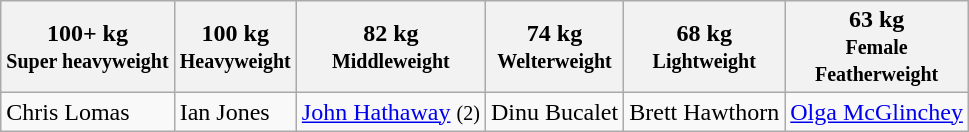<table class="wikitable">
<tr>
<th>100+ kg<br><small>Super heavyweight</small></th>
<th>100 kg<br><small>Heavyweight</small></th>
<th>82 kg<br><small>Middleweight</small></th>
<th>74 kg<br><small>Welterweight</small></th>
<th>68 kg<br><small>Lightweight</small></th>
<th>63 kg<br><small>Female</small><br><small>Featherweight</small></th>
</tr>
<tr>
<td>Chris Lomas<br><small></small> <small></small></td>
<td>Ian Jones<br><small></small> <small></small></td>
<td><a href='#'>John Hathaway</a> <small>(2)</small><br><small></small> <small></small></td>
<td>Dinu Bucalet<br><small></small></td>
<td>Brett Hawthorn<br><small></small> <small></small></td>
<td><a href='#'>Olga McGlinchey</a><br><small></small> <small></small></td>
</tr>
</table>
